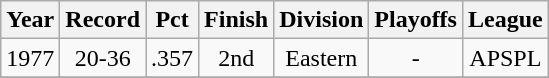<table class="wikitable">
<tr style="background: #F2F2F2;">
<th>Year</th>
<th>Record</th>
<th>Pct</th>
<th>Finish</th>
<th>Division</th>
<th>Playoffs</th>
<th>League</th>
</tr>
<tr align=center>
<td>1977</td>
<td>20-36</td>
<td>.357</td>
<td>2nd</td>
<td>Eastern</td>
<td>-</td>
<td>APSPL</td>
</tr>
<tr align=center>
</tr>
</table>
